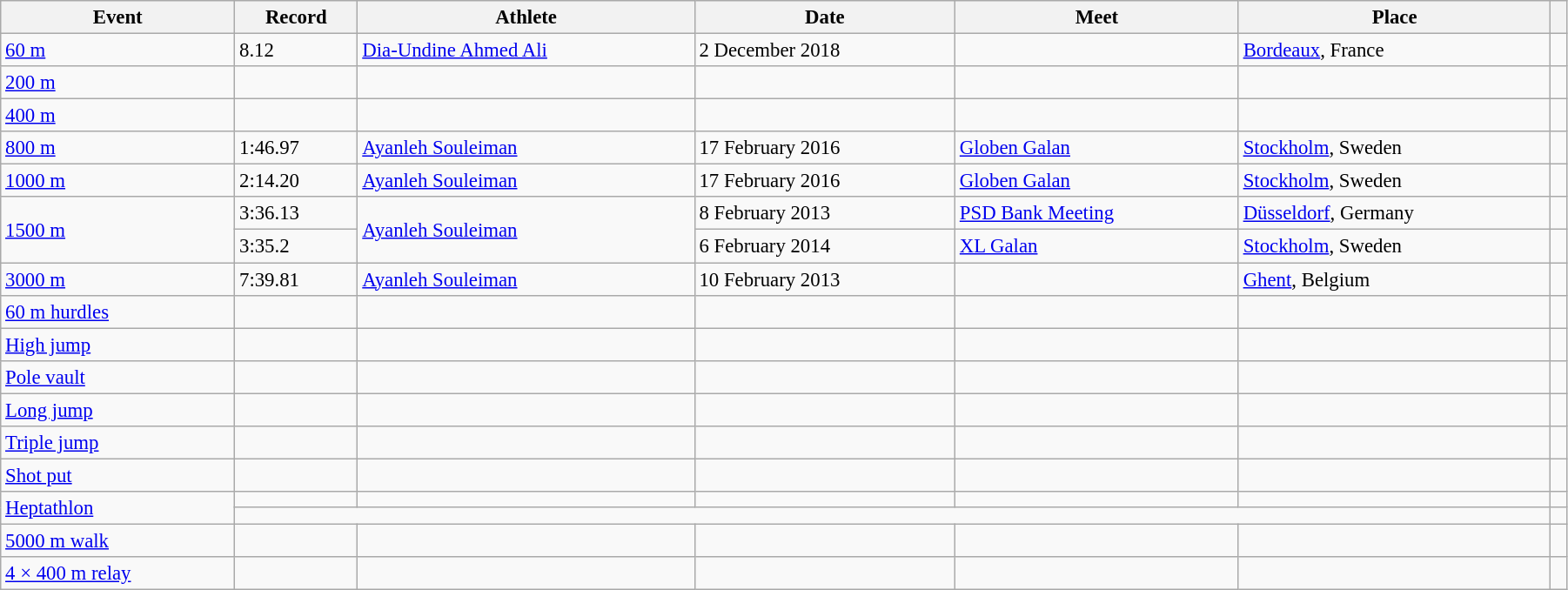<table class="wikitable" style="font-size:95%; width: 95%;">
<tr>
<th>Event</th>
<th>Record</th>
<th>Athlete</th>
<th>Date</th>
<th>Meet</th>
<th>Place</th>
<th></th>
</tr>
<tr>
<td><a href='#'>60 m</a></td>
<td>8.12</td>
<td><a href='#'>Dia-Undine Ahmed Ali</a></td>
<td>2 December 2018</td>
<td></td>
<td><a href='#'>Bordeaux</a>, France</td>
<td></td>
</tr>
<tr>
<td><a href='#'>200 m</a></td>
<td></td>
<td></td>
<td></td>
<td></td>
<td></td>
<td></td>
</tr>
<tr>
<td><a href='#'>400 m</a></td>
<td></td>
<td></td>
<td></td>
<td></td>
<td></td>
<td></td>
</tr>
<tr>
<td><a href='#'>800 m</a></td>
<td>1:46.97</td>
<td><a href='#'>Ayanleh Souleiman</a></td>
<td>17 February 2016</td>
<td><a href='#'>Globen Galan</a></td>
<td><a href='#'>Stockholm</a>, Sweden</td>
<td></td>
</tr>
<tr>
<td><a href='#'>1000 m</a></td>
<td>2:14.20</td>
<td><a href='#'>Ayanleh Souleiman</a></td>
<td>17 February 2016</td>
<td><a href='#'>Globen Galan</a></td>
<td><a href='#'>Stockholm</a>, Sweden</td>
<td></td>
</tr>
<tr>
<td rowspan=2><a href='#'>1500 m</a></td>
<td>3:36.13</td>
<td rowspan=2><a href='#'>Ayanleh Souleiman</a></td>
<td>8 February 2013</td>
<td><a href='#'>PSD Bank Meeting</a></td>
<td><a href='#'>Düsseldorf</a>, Germany</td>
<td></td>
</tr>
<tr>
<td>3:35.2 </td>
<td>6 February 2014</td>
<td><a href='#'>XL Galan</a></td>
<td><a href='#'>Stockholm</a>, Sweden</td>
<td></td>
</tr>
<tr>
<td><a href='#'>3000 m</a></td>
<td>7:39.81</td>
<td><a href='#'>Ayanleh Souleiman</a></td>
<td>10 February 2013</td>
<td></td>
<td><a href='#'>Ghent</a>, Belgium</td>
<td></td>
</tr>
<tr>
<td><a href='#'>60 m hurdles</a></td>
<td></td>
<td></td>
<td></td>
<td></td>
<td></td>
<td></td>
</tr>
<tr>
<td><a href='#'>High jump</a></td>
<td></td>
<td></td>
<td></td>
<td></td>
<td></td>
<td></td>
</tr>
<tr>
<td><a href='#'>Pole vault</a></td>
<td></td>
<td></td>
<td></td>
<td></td>
<td></td>
<td></td>
</tr>
<tr>
<td><a href='#'>Long jump</a></td>
<td></td>
<td></td>
<td></td>
<td></td>
<td></td>
<td></td>
</tr>
<tr>
<td><a href='#'>Triple jump</a></td>
<td></td>
<td></td>
<td></td>
<td></td>
<td></td>
<td></td>
</tr>
<tr>
<td><a href='#'>Shot put</a></td>
<td></td>
<td></td>
<td></td>
<td></td>
<td></td>
<td></td>
</tr>
<tr>
<td rowspan=2><a href='#'>Heptathlon</a></td>
<td></td>
<td></td>
<td></td>
<td></td>
<td></td>
<td></td>
</tr>
<tr>
<td colspan=5></td>
<td></td>
</tr>
<tr>
<td><a href='#'>5000 m walk</a></td>
<td></td>
<td></td>
<td></td>
<td></td>
<td></td>
<td></td>
</tr>
<tr>
<td><a href='#'>4 × 400 m relay</a></td>
<td></td>
<td></td>
<td></td>
<td></td>
<td></td>
<td></td>
</tr>
</table>
